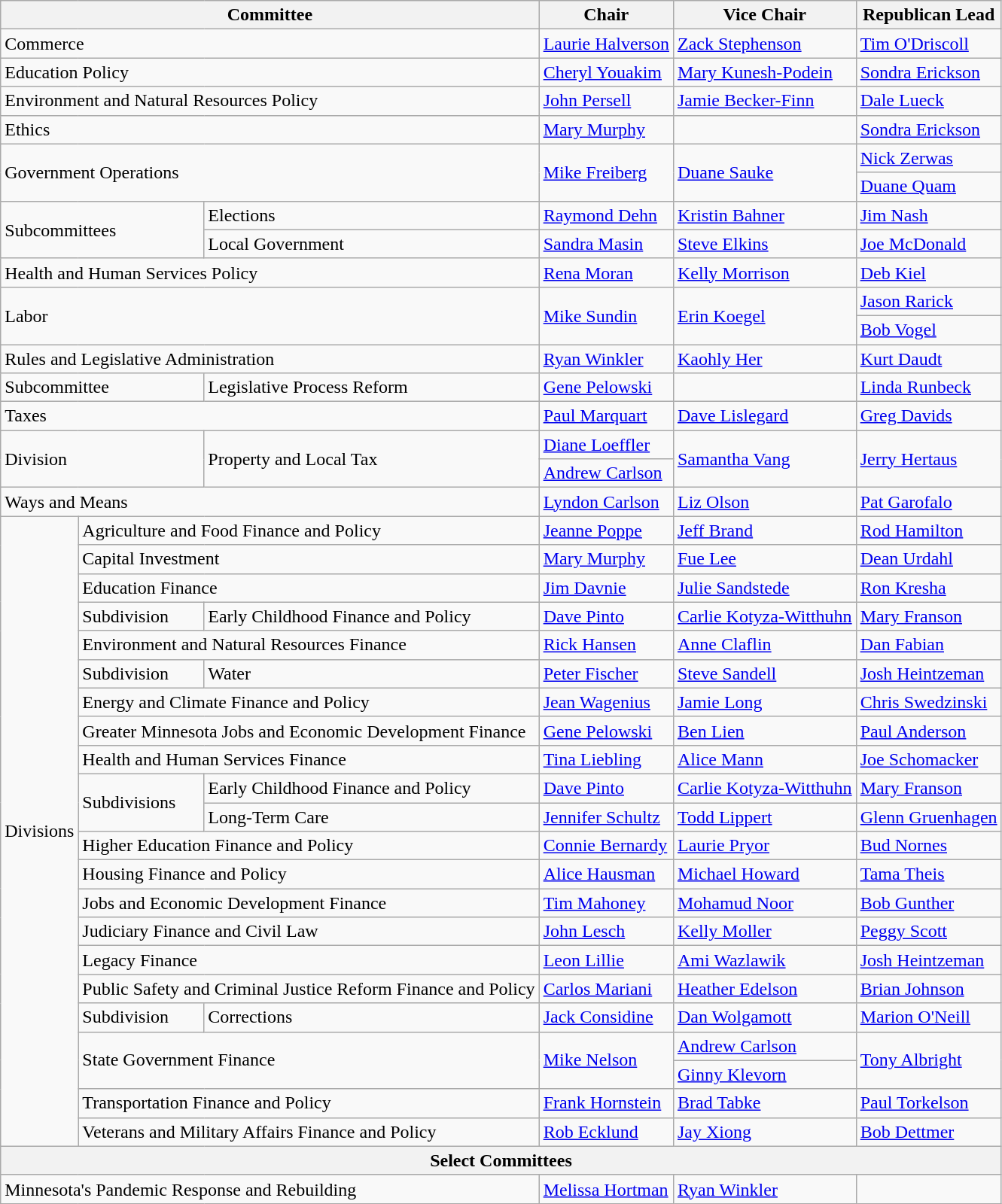<table class="wikitable">
<tr>
<th colspan="3">Committee</th>
<th>Chair</th>
<th>Vice Chair</th>
<th>Republican Lead</th>
</tr>
<tr>
<td colspan="3">Commerce</td>
<td><a href='#'>Laurie Halverson</a></td>
<td><a href='#'>Zack Stephenson</a></td>
<td><a href='#'>Tim O'Driscoll</a></td>
</tr>
<tr>
<td colspan="3">Education Policy</td>
<td><a href='#'>Cheryl Youakim</a></td>
<td><a href='#'>Mary Kunesh-Podein</a></td>
<td><a href='#'>Sondra Erickson</a></td>
</tr>
<tr>
<td colspan="3">Environment and Natural Resources Policy</td>
<td><a href='#'>John Persell</a></td>
<td><a href='#'>Jamie Becker-Finn</a></td>
<td><a href='#'>Dale Lueck</a></td>
</tr>
<tr>
<td colspan="3">Ethics</td>
<td><a href='#'>Mary Murphy</a></td>
<td></td>
<td><a href='#'>Sondra Erickson</a></td>
</tr>
<tr>
<td colspan="3" rowspan="2">Government Operations</td>
<td rowspan="2"><a href='#'>Mike Freiberg</a></td>
<td rowspan="2"><a href='#'>Duane Sauke</a></td>
<td><a href='#'>Nick Zerwas</a></td>
</tr>
<tr>
<td><a href='#'>Duane Quam</a></td>
</tr>
<tr>
<td colspan="2" rowspan="2">Subcommittees</td>
<td>Elections</td>
<td><a href='#'>Raymond Dehn</a></td>
<td><a href='#'>Kristin Bahner</a></td>
<td><a href='#'>Jim Nash</a></td>
</tr>
<tr>
<td>Local Government</td>
<td><a href='#'>Sandra Masin</a></td>
<td><a href='#'>Steve Elkins</a></td>
<td><a href='#'>Joe McDonald</a></td>
</tr>
<tr>
<td colspan="3">Health and Human Services Policy</td>
<td><a href='#'>Rena Moran</a></td>
<td><a href='#'>Kelly Morrison</a></td>
<td><a href='#'>Deb Kiel</a></td>
</tr>
<tr>
<td colspan="3" rowspan="2">Labor</td>
<td rowspan="2"><a href='#'>Mike Sundin</a></td>
<td rowspan="2"><a href='#'>Erin Koegel</a></td>
<td><a href='#'>Jason Rarick</a></td>
</tr>
<tr>
<td><a href='#'>Bob Vogel</a></td>
</tr>
<tr>
<td colspan="3">Rules and Legislative Administration</td>
<td><a href='#'>Ryan Winkler</a></td>
<td><a href='#'>Kaohly Her</a></td>
<td><a href='#'>Kurt Daudt</a></td>
</tr>
<tr>
<td colspan="2">Subcommittee</td>
<td>Legislative Process Reform</td>
<td><a href='#'>Gene Pelowski</a></td>
<td></td>
<td><a href='#'>Linda Runbeck</a></td>
</tr>
<tr>
<td colspan="3">Taxes</td>
<td><a href='#'>Paul Marquart</a></td>
<td><a href='#'>Dave Lislegard</a></td>
<td><a href='#'>Greg Davids</a></td>
</tr>
<tr>
<td colspan="2" rowspan="2">Division</td>
<td rowspan="2">Property and Local Tax</td>
<td><a href='#'>Diane Loeffler</a></td>
<td rowspan="2"><a href='#'>Samantha Vang</a></td>
<td rowspan="2"><a href='#'>Jerry Hertaus</a></td>
</tr>
<tr>
<td><a href='#'>Andrew Carlson</a></td>
</tr>
<tr>
<td colspan="3">Ways and Means</td>
<td><a href='#'>Lyndon Carlson</a></td>
<td><a href='#'>Liz Olson</a></td>
<td><a href='#'>Pat Garofalo</a></td>
</tr>
<tr>
<td rowspan="22">Divisions</td>
<td colspan="2">Agriculture and Food Finance and Policy</td>
<td><a href='#'>Jeanne Poppe</a></td>
<td><a href='#'>Jeff Brand</a></td>
<td><a href='#'>Rod Hamilton</a></td>
</tr>
<tr>
<td colspan="2">Capital Investment</td>
<td><a href='#'>Mary Murphy</a></td>
<td><a href='#'>Fue Lee</a></td>
<td><a href='#'>Dean Urdahl</a></td>
</tr>
<tr>
<td colspan="2">Education Finance</td>
<td><a href='#'>Jim Davnie</a></td>
<td><a href='#'>Julie Sandstede</a></td>
<td><a href='#'>Ron Kresha</a></td>
</tr>
<tr>
<td>Subdivision</td>
<td>Early Childhood Finance and Policy</td>
<td><a href='#'>Dave Pinto</a></td>
<td><a href='#'>Carlie Kotyza-Witthuhn</a></td>
<td><a href='#'>Mary Franson</a></td>
</tr>
<tr>
<td colspan="2">Environment and Natural Resources Finance</td>
<td><a href='#'>Rick Hansen</a></td>
<td><a href='#'>Anne Claflin</a></td>
<td><a href='#'>Dan Fabian</a></td>
</tr>
<tr>
<td>Subdivision</td>
<td>Water</td>
<td><a href='#'>Peter Fischer</a></td>
<td><a href='#'>Steve Sandell</a></td>
<td><a href='#'>Josh Heintzeman</a></td>
</tr>
<tr>
<td colspan="2">Energy and Climate Finance and Policy</td>
<td><a href='#'>Jean Wagenius</a></td>
<td><a href='#'>Jamie Long</a></td>
<td><a href='#'>Chris Swedzinski</a></td>
</tr>
<tr>
<td colspan="2">Greater Minnesota Jobs and Economic Development Finance</td>
<td><a href='#'>Gene Pelowski</a></td>
<td><a href='#'>Ben Lien</a></td>
<td><a href='#'>Paul Anderson</a></td>
</tr>
<tr>
<td colspan="2">Health and Human Services Finance</td>
<td><a href='#'>Tina Liebling</a></td>
<td><a href='#'>Alice Mann</a></td>
<td><a href='#'>Joe Schomacker</a></td>
</tr>
<tr>
<td rowspan="2">Subdivisions</td>
<td>Early Childhood Finance and Policy</td>
<td><a href='#'>Dave Pinto</a></td>
<td><a href='#'>Carlie Kotyza-Witthuhn</a></td>
<td><a href='#'>Mary Franson</a></td>
</tr>
<tr>
<td>Long-Term Care</td>
<td><a href='#'>Jennifer Schultz</a></td>
<td><a href='#'>Todd Lippert</a></td>
<td><a href='#'>Glenn Gruenhagen</a></td>
</tr>
<tr>
<td colspan="2">Higher Education Finance and Policy</td>
<td><a href='#'>Connie Bernardy</a></td>
<td><a href='#'>Laurie Pryor</a></td>
<td><a href='#'>Bud Nornes</a></td>
</tr>
<tr>
<td colspan="2">Housing Finance and Policy</td>
<td><a href='#'>Alice Hausman</a></td>
<td><a href='#'>Michael Howard</a></td>
<td><a href='#'>Tama Theis</a></td>
</tr>
<tr>
<td colspan="2">Jobs and Economic Development Finance</td>
<td><a href='#'>Tim Mahoney</a></td>
<td><a href='#'>Mohamud Noor</a></td>
<td><a href='#'>Bob Gunther</a></td>
</tr>
<tr>
<td colspan="2">Judiciary Finance and Civil Law</td>
<td><a href='#'>John Lesch</a></td>
<td><a href='#'>Kelly Moller</a></td>
<td><a href='#'>Peggy Scott</a></td>
</tr>
<tr>
<td colspan="2">Legacy Finance</td>
<td><a href='#'>Leon Lillie</a></td>
<td><a href='#'>Ami Wazlawik</a></td>
<td><a href='#'>Josh Heintzeman</a></td>
</tr>
<tr>
<td colspan="2">Public Safety and Criminal Justice Reform Finance and Policy</td>
<td><a href='#'>Carlos Mariani</a></td>
<td><a href='#'>Heather Edelson</a></td>
<td><a href='#'>Brian Johnson</a></td>
</tr>
<tr>
<td>Subdivision</td>
<td>Corrections</td>
<td><a href='#'>Jack Considine</a></td>
<td><a href='#'>Dan Wolgamott</a></td>
<td><a href='#'>Marion O'Neill</a></td>
</tr>
<tr>
<td colspan="2" rowspan="2">State Government Finance</td>
<td rowspan="2"><a href='#'>Mike Nelson</a></td>
<td><a href='#'>Andrew Carlson</a></td>
<td rowspan="2"><a href='#'>Tony Albright</a></td>
</tr>
<tr>
<td><a href='#'>Ginny Klevorn</a></td>
</tr>
<tr>
<td colspan="2">Transportation Finance and Policy</td>
<td><a href='#'>Frank Hornstein</a></td>
<td><a href='#'>Brad Tabke</a></td>
<td><a href='#'>Paul Torkelson</a></td>
</tr>
<tr>
<td colspan="2">Veterans and Military Affairs Finance and Policy</td>
<td><a href='#'>Rob Ecklund</a></td>
<td><a href='#'>Jay Xiong</a></td>
<td><a href='#'>Bob Dettmer</a></td>
</tr>
<tr>
<th colspan="6">Select Committees</th>
</tr>
<tr>
<td colspan="3">Minnesota's Pandemic Response and Rebuilding</td>
<td><a href='#'>Melissa Hortman</a></td>
<td><a href='#'>Ryan Winkler</a></td>
<td></td>
</tr>
</table>
